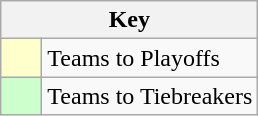<table class="wikitable" style="text-align: center;">
<tr>
<th colspan=2>Key</th>
</tr>
<tr>
<td style="background:#ffffcc; width:20px;"></td>
<td align=left>Teams to Playoffs</td>
</tr>
<tr>
<td style="background:#ccffcc; width:20px;"></td>
<td align=left>Teams to Tiebreakers</td>
</tr>
</table>
